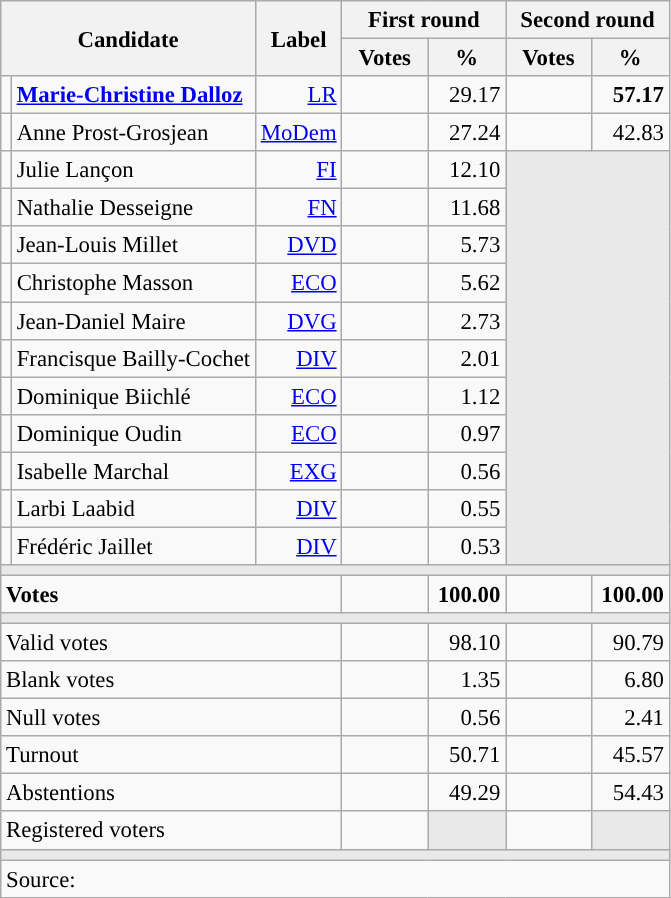<table class="wikitable" style="text-align:right;font-size:95%;">
<tr>
<th rowspan="2" colspan="2">Candidate</th>
<th rowspan="2">Label</th>
<th colspan="2">First round</th>
<th colspan="2">Second round</th>
</tr>
<tr>
<th style="width:50px;">Votes</th>
<th style="width:45px;">%</th>
<th style="width:50px;">Votes</th>
<th style="width:45px;">%</th>
</tr>
<tr>
<td style="color:inherit;background:"></td>
<td style="text-align:left;"><strong><a href='#'>Marie-Christine Dalloz</a></strong></td>
<td><a href='#'>LR</a></td>
<td></td>
<td>29.17</td>
<td><strong></strong></td>
<td><strong>57.17</strong></td>
</tr>
<tr>
<td style="color:inherit;background:"></td>
<td style="text-align:left;">Anne Prost-Grosjean</td>
<td><a href='#'>MoDem</a></td>
<td></td>
<td>27.24</td>
<td></td>
<td>42.83</td>
</tr>
<tr>
<td style="color:inherit;background:"></td>
<td style="text-align:left;">Julie Lançon</td>
<td><a href='#'>FI</a></td>
<td></td>
<td>12.10</td>
<td colspan="2" rowspan="11" style="background:#E9E9E9;"></td>
</tr>
<tr>
<td style="color:inherit;background:"></td>
<td style="text-align:left;">Nathalie Desseigne</td>
<td><a href='#'>FN</a></td>
<td></td>
<td>11.68</td>
</tr>
<tr>
<td style="color:inherit;background:"></td>
<td style="text-align:left;">Jean-Louis Millet</td>
<td><a href='#'>DVD</a></td>
<td></td>
<td>5.73</td>
</tr>
<tr>
<td style="color:inherit;background:"></td>
<td style="text-align:left;">Christophe Masson</td>
<td><a href='#'>ECO</a></td>
<td></td>
<td>5.62</td>
</tr>
<tr>
<td style="color:inherit;background:"></td>
<td style="text-align:left;">Jean-Daniel Maire</td>
<td><a href='#'>DVG</a></td>
<td></td>
<td>2.73</td>
</tr>
<tr>
<td style="color:inherit;background:"></td>
<td style="text-align:left;">Francisque Bailly-Cochet</td>
<td><a href='#'>DIV</a></td>
<td></td>
<td>2.01</td>
</tr>
<tr>
<td style="color:inherit;background:"></td>
<td style="text-align:left;">Dominique Biichlé</td>
<td><a href='#'>ECO</a></td>
<td></td>
<td>1.12</td>
</tr>
<tr>
<td style="color:inherit;background:"></td>
<td style="text-align:left;">Dominique Oudin</td>
<td><a href='#'>ECO</a></td>
<td></td>
<td>0.97</td>
</tr>
<tr>
<td style="color:inherit;background:"></td>
<td style="text-align:left;">Isabelle Marchal</td>
<td><a href='#'>EXG</a></td>
<td></td>
<td>0.56</td>
</tr>
<tr>
<td style="color:inherit;background:"></td>
<td style="text-align:left;">Larbi Laabid</td>
<td><a href='#'>DIV</a></td>
<td></td>
<td>0.55</td>
</tr>
<tr>
<td style="color:inherit;background:"></td>
<td style="text-align:left;">Frédéric Jaillet</td>
<td><a href='#'>DIV</a></td>
<td></td>
<td>0.53</td>
</tr>
<tr>
<td colspan="7" style="background:#E9E9E9;"></td>
</tr>
<tr style="font-weight:bold;">
<td colspan="3" style="text-align:left;">Votes</td>
<td></td>
<td>100.00</td>
<td></td>
<td>100.00</td>
</tr>
<tr>
<td colspan="7" style="background:#E9E9E9;"></td>
</tr>
<tr>
<td colspan="3" style="text-align:left;">Valid votes</td>
<td></td>
<td>98.10</td>
<td></td>
<td>90.79</td>
</tr>
<tr>
<td colspan="3" style="text-align:left;">Blank votes</td>
<td></td>
<td>1.35</td>
<td></td>
<td>6.80</td>
</tr>
<tr>
<td colspan="3" style="text-align:left;">Null votes</td>
<td></td>
<td>0.56</td>
<td></td>
<td>2.41</td>
</tr>
<tr>
<td colspan="3" style="text-align:left;">Turnout</td>
<td></td>
<td>50.71</td>
<td></td>
<td>45.57</td>
</tr>
<tr>
<td colspan="3" style="text-align:left;">Abstentions</td>
<td></td>
<td>49.29</td>
<td></td>
<td>54.43</td>
</tr>
<tr>
<td colspan="3" style="text-align:left;">Registered voters</td>
<td></td>
<td style="color:inherit;background:#E9E9E9;"></td>
<td></td>
<td style="color:inherit;background:#E9E9E9;"></td>
</tr>
<tr>
<td colspan="7" style="background:#E9E9E9;"></td>
</tr>
<tr>
<td colspan="7" style="text-align:left;">Source: </td>
</tr>
</table>
